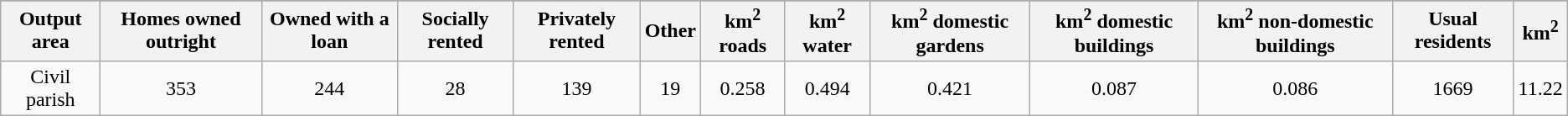<table class="wikitable">
<tr>
</tr>
<tr>
<th>Output area</th>
<th>Homes owned outright</th>
<th>Owned with a loan</th>
<th>Socially rented</th>
<th>Privately rented</th>
<th>Other</th>
<th>km<sup>2</sup> roads</th>
<th>km<sup>2</sup> water</th>
<th>km<sup>2</sup> domestic gardens</th>
<th>km<sup>2</sup> domestic buildings</th>
<th>km<sup>2</sup> non-domestic buildings</th>
<th>Usual residents</th>
<th>km<sup>2</sup></th>
</tr>
<tr align=center>
<td>Civil parish</td>
<td>353</td>
<td>244</td>
<td>28</td>
<td>139</td>
<td>19</td>
<td>0.258</td>
<td>0.494</td>
<td>0.421</td>
<td>0.087</td>
<td>0.086</td>
<td>1669</td>
<td>11.22</td>
</tr>
</table>
